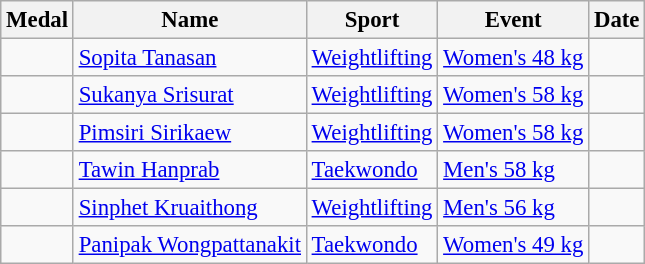<table class="wikitable sortable"  style="font-size:95%">
<tr>
<th>Medal</th>
<th>Name</th>
<th>Sport</th>
<th>Event</th>
<th>Date</th>
</tr>
<tr>
<td></td>
<td><a href='#'>Sopita Tanasan</a></td>
<td><a href='#'>Weightlifting</a></td>
<td><a href='#'>Women's 48 kg</a></td>
<td></td>
</tr>
<tr>
<td></td>
<td><a href='#'>Sukanya Srisurat</a></td>
<td><a href='#'>Weightlifting</a></td>
<td><a href='#'>Women's 58 kg</a></td>
<td></td>
</tr>
<tr>
<td></td>
<td><a href='#'>Pimsiri Sirikaew</a></td>
<td><a href='#'>Weightlifting</a></td>
<td><a href='#'>Women's 58 kg</a></td>
<td></td>
</tr>
<tr>
<td></td>
<td><a href='#'>Tawin Hanprab</a></td>
<td><a href='#'>Taekwondo</a></td>
<td><a href='#'>Men's 58 kg</a></td>
<td></td>
</tr>
<tr>
<td></td>
<td><a href='#'>Sinphet Kruaithong</a></td>
<td><a href='#'>Weightlifting</a></td>
<td><a href='#'>Men's 56 kg</a></td>
<td><br></td>
</tr>
<tr>
<td></td>
<td><a href='#'>Panipak Wongpattanakit</a></td>
<td><a href='#'>Taekwondo</a></td>
<td><a href='#'>Women's 49 kg</a></td>
<td></td>
</tr>
</table>
